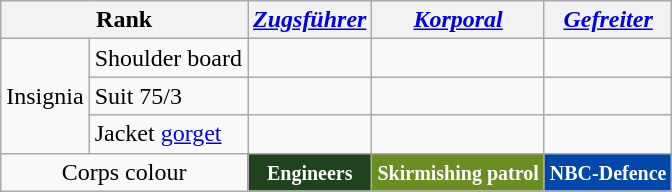<table class=wikitable style="text-align:center;">
<tr>
<th align="center" colspan="2">Rank</th>
<th><em><a href='#'>Zugsführer</a></em></th>
<th><em><a href='#'>Korporal</a></em></th>
<th><em><a href='#'>Gefreiter</a></em></th>
</tr>
<tr>
<td rowspan="3">Insignia</td>
<td>Shoulder board</td>
<td></td>
<td></td>
<td></td>
</tr>
<tr>
<td style="text-align:left;">Suit 75/3</td>
<td></td>
<td></td>
<td></td>
</tr>
<tr>
<td style="text-align:left;">Jacket <a href='#'>gorget</a></td>
<td></td>
<td></td>
<td></td>
</tr>
<tr>
<td colspan="2">Corps colour</td>
<th style="background:#21421E; color:white;"><small>Engineers</small></th>
<th style="background:#6B8E23; color:white;"><small>Skirmishing patrol</small></th>
<th style="background:#0047AB; color:white;"><small>NBC-Defence</small></th>
</tr>
</table>
